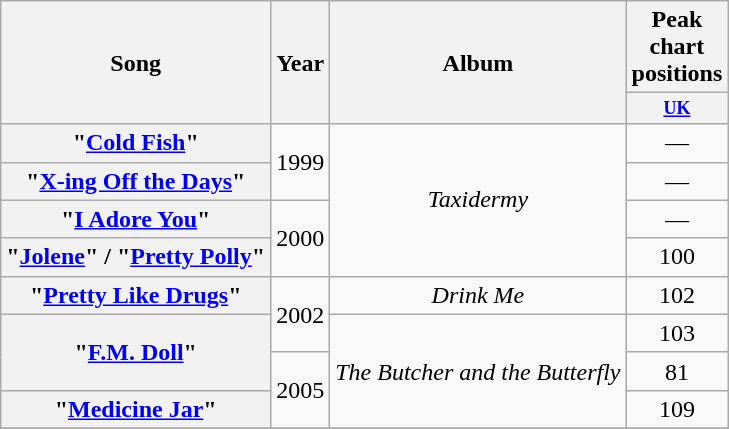<table class="wikitable plainrowheaders" style="text-align:center;" border="1">
<tr>
<th rowspan="2">Song</th>
<th rowspan="2">Year</th>
<th rowspan="2">Album</th>
<th colspan="1">Peak chart positions</th>
</tr>
<tr>
<th style="width:3em;font-size:75%"><a href='#'>UK</a><br></th>
</tr>
<tr>
<th scope="row">"<a href='#'>Cold Fish</a>"</th>
<td rowspan="2">1999</td>
<td rowspan="4"><em>Taxidermy</em></td>
<td>—</td>
</tr>
<tr>
<th scope="row">"<a href='#'>X-ing Off the Days</a>"</th>
<td>—</td>
</tr>
<tr>
<th scope="row">"<a href='#'>I Adore You</a>"</th>
<td rowspan="2">2000</td>
<td>—</td>
</tr>
<tr>
<th scope="row">"<a href='#'>Jolene</a>" / "<a href='#'>Pretty Polly</a>"</th>
<td>100</td>
</tr>
<tr>
<th scope="row">"<a href='#'>Pretty Like Drugs</a>"</th>
<td rowspan="2">2002</td>
<td><em>Drink Me</em></td>
<td>102</td>
</tr>
<tr>
<th rowspan="2" scope="row">"<a href='#'>F.M. Doll</a>"</th>
<td rowspan="3"><em>The Butcher and the Butterfly</em></td>
<td>103</td>
</tr>
<tr>
<td rowspan="2">2005</td>
<td>81</td>
</tr>
<tr>
<th scope="row">"<a href='#'>Medicine Jar</a>"</th>
<td>109</td>
</tr>
<tr>
</tr>
</table>
